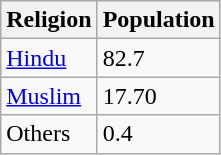<table class="wikitable">
<tr>
<th>Religion</th>
<th>Population</th>
</tr>
<tr>
<td><a href='#'>Hindu</a></td>
<td>82.7</td>
</tr>
<tr>
<td><a href='#'>Muslim</a></td>
<td>17.70</td>
</tr>
<tr>
<td>Others</td>
<td>0.4</td>
</tr>
</table>
